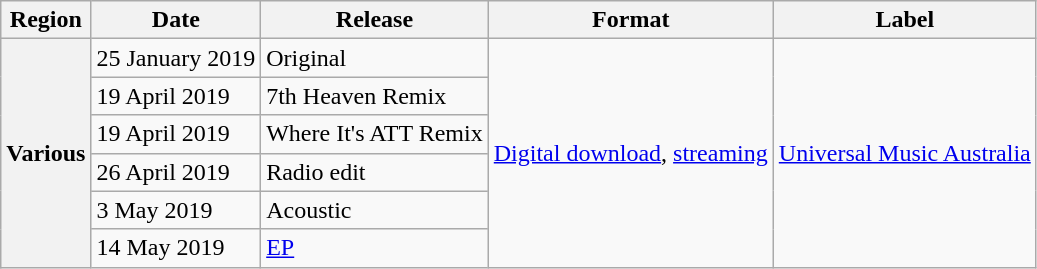<table class="wikitable plainrowheaders">
<tr>
<th scope="col">Region</th>
<th scope="col">Date</th>
<th scope="col">Release</th>
<th scope="col">Format</th>
<th scope="col">Label</th>
</tr>
<tr>
<th scope="row" rowspan="6">Various</th>
<td>25 January 2019</td>
<td>Original</td>
<td rowspan="6"><a href='#'>Digital download</a>, <a href='#'>streaming</a></td>
<td rowspan="6"><a href='#'>Universal Music Australia</a></td>
</tr>
<tr>
<td>19 April 2019</td>
<td>7th Heaven Remix</td>
</tr>
<tr>
<td>19 April 2019</td>
<td>Where It's ATT Remix</td>
</tr>
<tr>
<td>26 April 2019</td>
<td>Radio edit</td>
</tr>
<tr>
<td>3 May 2019</td>
<td>Acoustic</td>
</tr>
<tr>
<td>14 May 2019</td>
<td><a href='#'>EP</a></td>
</tr>
</table>
